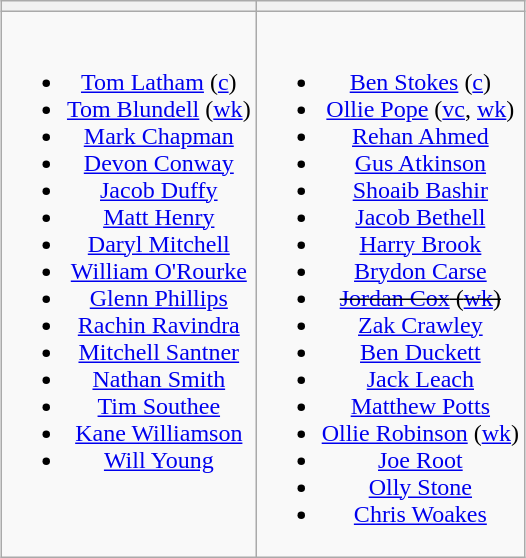<table class="wikitable" style="text-align:center;margin:auto">
<tr>
<th></th>
<th></th>
</tr>
<tr style="vertical-align:top">
<td><br><ul><li><a href='#'>Tom Latham</a> (<a href='#'>c</a>)</li><li><a href='#'>Tom Blundell</a> (<a href='#'>wk</a>)</li><li><a href='#'>Mark Chapman</a></li><li><a href='#'>Devon Conway</a></li><li><a href='#'>Jacob Duffy</a></li><li><a href='#'>Matt Henry</a></li><li><a href='#'>Daryl Mitchell</a></li><li><a href='#'>William O'Rourke</a></li><li><a href='#'>Glenn Phillips</a></li><li><a href='#'>Rachin Ravindra</a></li><li><a href='#'>Mitchell Santner</a></li><li><a href='#'>Nathan Smith</a></li><li><a href='#'>Tim Southee</a></li><li><a href='#'>Kane Williamson</a></li><li><a href='#'>Will Young</a></li></ul></td>
<td><br><ul><li><a href='#'>Ben Stokes</a> (<a href='#'>c</a>)</li><li><a href='#'>Ollie Pope</a> (<a href='#'>vc</a>, <a href='#'>wk</a>)</li><li><a href='#'>Rehan Ahmed</a></li><li><a href='#'>Gus Atkinson</a></li><li><a href='#'>Shoaib Bashir</a></li><li><a href='#'>Jacob Bethell</a></li><li><a href='#'>Harry Brook</a></li><li><a href='#'>Brydon Carse</a></li><li><s><a href='#'>Jordan Cox</a> (<a href='#'>wk</a>)</s></li><li><a href='#'>Zak Crawley</a></li><li><a href='#'>Ben Duckett</a></li><li><a href='#'>Jack Leach</a></li><li><a href='#'>Matthew Potts</a></li><li><a href='#'>Ollie Robinson</a> (<a href='#'>wk</a>)</li><li><a href='#'>Joe Root</a></li><li><a href='#'>Olly Stone</a></li><li><a href='#'>Chris Woakes</a></li></ul></td>
</tr>
</table>
